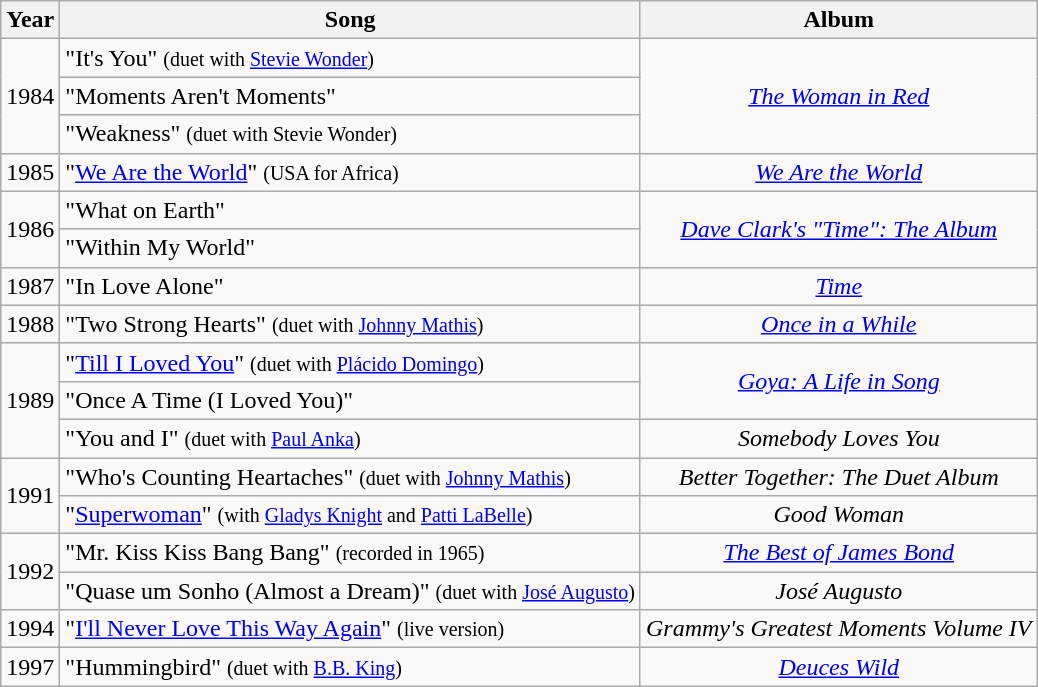<table class="wikitable" style="text-align:center;">
<tr>
<th rowspan="1">Year</th>
<th rowspan="1">Song</th>
<th rowspan="1">Album</th>
</tr>
<tr>
<td rowspan="3">1984</td>
<td align="left">"It's You" <small>(duet with <a href='#'>Stevie Wonder</a>)</small></td>
<td rowspan="3"><em><a href='#'>The Woman in Red</a></em></td>
</tr>
<tr>
<td align="left">"Moments Aren't Moments"</td>
</tr>
<tr>
<td align="left">"Weakness" <small>(duet with Stevie Wonder)</small></td>
</tr>
<tr>
<td rowspan="1">1985</td>
<td align="left">"<a href='#'>We Are the World</a>" <small>(USA for Africa)</small></td>
<td><em><a href='#'>We Are the World</a></em></td>
</tr>
<tr>
<td rowspan="2">1986</td>
<td align="left">"What on Earth"</td>
<td rowspan="2"><em><a href='#'>Dave Clark's "Time": The Album</a></em></td>
</tr>
<tr>
<td align="left">"Within My World"</td>
</tr>
<tr>
<td rowspan="1">1987</td>
<td align="left">"In Love Alone"</td>
<td><em><a href='#'>Time</a></em></td>
</tr>
<tr>
<td rowspan="1">1988</td>
<td align="left">"Two Strong Hearts" <small>(duet with <a href='#'>Johnny Mathis</a>)</small></td>
<td><em><a href='#'>Once in a While</a></em></td>
</tr>
<tr>
<td rowspan="3">1989</td>
<td align="left">"<a href='#'>Till I Loved You</a>" <small>(duet with <a href='#'>Plácido Domingo</a>)</small></td>
<td rowspan="2"><em><a href='#'>Goya: A Life in Song</a></em></td>
</tr>
<tr>
<td align="left">"Once A Time (I Loved You)"</td>
</tr>
<tr>
<td align="left">"You and I" <small>(duet with <a href='#'>Paul Anka</a>)</small></td>
<td><em>Somebody Loves You</em></td>
</tr>
<tr>
<td rowspan="2">1991</td>
<td align="left">"Who's Counting Heartaches" <small>(duet with <a href='#'>Johnny Mathis</a>)</small></td>
<td><em>Better Together: The Duet Album</em></td>
</tr>
<tr>
<td align="left">"<a href='#'>Superwoman</a>" <small>(with <a href='#'>Gladys Knight</a> and <a href='#'>Patti LaBelle</a>)</small></td>
<td><em>Good Woman</em></td>
</tr>
<tr>
<td rowspan="2">1992</td>
<td align="left">"Mr. Kiss Kiss Bang Bang" <small>(recorded in 1965)</small></td>
<td><em><a href='#'>The Best of James Bond</a></em></td>
</tr>
<tr>
<td align="left">"Quase um Sonho (Almost a Dream)" <small>(duet with <a href='#'>José Augusto</a>)</small></td>
<td><em>José Augusto</em></td>
</tr>
<tr>
<td rowspan="1">1994</td>
<td align="left">"<a href='#'>I'll Never Love This Way Again</a>" <small>(live version)</small></td>
<td><em>Grammy's Greatest Moments Volume IV</em></td>
</tr>
<tr>
<td rowspan="1">1997</td>
<td align="left">"Hummingbird" <small>(duet with <a href='#'>B.B. King</a>)</small></td>
<td><em><a href='#'>Deuces Wild</a></em></td>
</tr>
</table>
